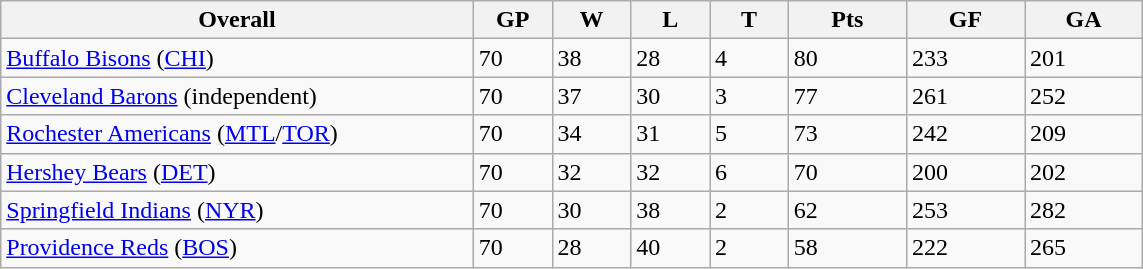<table class="wikitable">
<tr>
<th bgcolor="#DDDDFF" width="30%">Overall</th>
<th bgcolor="#DDDDFF" width="5%">GP</th>
<th bgcolor="#DDDDFF" width="5%">W</th>
<th bgcolor="#DDDDFF" width="5%">L</th>
<th bgcolor="#DDDDFF" width="5%">T</th>
<th bgcolor="#DDDDFF" width="7.5%">Pts</th>
<th bgcolor="#DDDDFF" width="7.5%">GF</th>
<th bgcolor="#DDDDFF" width="7.5%">GA</th>
</tr>
<tr>
<td><a href='#'>Buffalo Bisons</a> (<a href='#'>CHI</a>)</td>
<td>70</td>
<td>38</td>
<td>28</td>
<td>4</td>
<td>80</td>
<td>233</td>
<td>201</td>
</tr>
<tr>
<td><a href='#'>Cleveland Barons</a> (independent)</td>
<td>70</td>
<td>37</td>
<td>30</td>
<td>3</td>
<td>77</td>
<td>261</td>
<td>252</td>
</tr>
<tr>
<td><a href='#'>Rochester Americans</a> (<a href='#'>MTL</a>/<a href='#'>TOR</a>)</td>
<td>70</td>
<td>34</td>
<td>31</td>
<td>5</td>
<td>73</td>
<td>242</td>
<td>209</td>
</tr>
<tr>
<td><a href='#'>Hershey Bears</a> (<a href='#'>DET</a>)</td>
<td>70</td>
<td>32</td>
<td>32</td>
<td>6</td>
<td>70</td>
<td>200</td>
<td>202</td>
</tr>
<tr>
<td><a href='#'>Springfield Indians</a> (<a href='#'>NYR</a>)</td>
<td>70</td>
<td>30</td>
<td>38</td>
<td>2</td>
<td>62</td>
<td>253</td>
<td>282</td>
</tr>
<tr>
<td><a href='#'>Providence Reds</a> (<a href='#'>BOS</a>)</td>
<td>70</td>
<td>28</td>
<td>40</td>
<td>2</td>
<td>58</td>
<td>222</td>
<td>265</td>
</tr>
</table>
